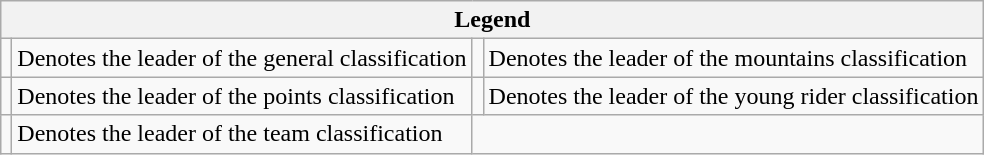<table class="wikitable noresize">
<tr>
<th colspan="4">Legend</th>
</tr>
<tr>
<td></td>
<td>Denotes the leader of the general classification</td>
<td></td>
<td>Denotes the leader of the mountains classification</td>
</tr>
<tr>
<td></td>
<td>Denotes the leader of the points classification</td>
<td></td>
<td>Denotes the leader of the young rider classification</td>
</tr>
<tr>
<td></td>
<td>Denotes the leader of the team classification</td>
</tr>
</table>
